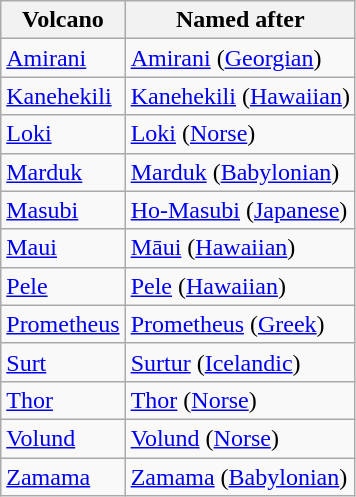<table class="wikitable">
<tr>
<th>Volcano</th>
<th>Named after</th>
</tr>
<tr>
<td><a href='#'>Amirani</a></td>
<td><a href='#'>Amirani</a> (<a href='#'>Georgian</a>)</td>
</tr>
<tr>
<td><a href='#'>Kanehekili</a></td>
<td><a href='#'>Kanehekili</a> (<a href='#'>Hawaiian</a>)</td>
</tr>
<tr>
<td><a href='#'>Loki</a></td>
<td><a href='#'>Loki</a> (<a href='#'>Norse</a>)</td>
</tr>
<tr>
<td><a href='#'>Marduk</a></td>
<td><a href='#'>Marduk</a> (<a href='#'>Babylonian</a>)</td>
</tr>
<tr>
<td><a href='#'>Masubi</a></td>
<td><a href='#'>Ho-Masubi</a> (<a href='#'>Japanese</a>)</td>
</tr>
<tr>
<td><a href='#'>Maui</a></td>
<td><a href='#'>Māui</a> (<a href='#'>Hawaiian</a>)</td>
</tr>
<tr>
<td><a href='#'>Pele</a></td>
<td><a href='#'>Pele</a> (<a href='#'>Hawaiian</a>)</td>
</tr>
<tr>
<td><a href='#'>Prometheus</a></td>
<td><a href='#'>Prometheus</a> (<a href='#'>Greek</a>)</td>
</tr>
<tr>
<td><a href='#'>Surt</a></td>
<td><a href='#'>Surtur</a> (<a href='#'>Icelandic</a>)</td>
</tr>
<tr>
<td><a href='#'>Thor</a></td>
<td><a href='#'>Thor</a> (<a href='#'>Norse</a>)</td>
</tr>
<tr>
<td><a href='#'>Volund</a></td>
<td><a href='#'>Volund</a> (<a href='#'>Norse</a>)</td>
</tr>
<tr>
<td><a href='#'>Zamama</a></td>
<td><a href='#'>Zamama</a> (<a href='#'>Babylonian</a>)</td>
</tr>
</table>
